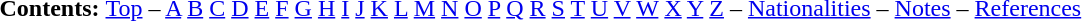<table id="toc" border="0">
<tr>
<th>Contents:</th>
<td><a href='#'>Top</a> –  <a href='#'>A</a> <a href='#'>B</a> <a href='#'>C</a> <a href='#'>D</a> <a href='#'>E</a> <a href='#'>F</a> <a href='#'>G</a> <a href='#'>H</a> <a href='#'>I</a> <a href='#'>J</a> <a href='#'>K</a> <a href='#'>L</a> <a href='#'>M</a> <a href='#'>N</a> <a href='#'>O</a> <a href='#'>P</a> <a href='#'>Q</a> <a href='#'>R</a> <a href='#'>S</a> <a href='#'>T</a> <a href='#'>U</a> <a href='#'>V</a> <a href='#'>W</a> <a href='#'>X</a> <a href='#'>Y</a> <a href='#'>Z</a> – <a href='#'>Nationalities</a> – <a href='#'>Notes</a> – <a href='#'>References</a> </td>
</tr>
</table>
